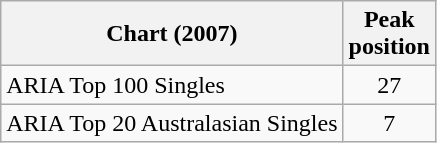<table class="wikitable">
<tr>
<th>Chart (2007)</th>
<th>Peak<br>position</th>
</tr>
<tr>
<td>ARIA Top 100 Singles</td>
<td align="center">27</td>
</tr>
<tr>
<td>ARIA Top 20 Australasian Singles</td>
<td align="center">7</td>
</tr>
</table>
